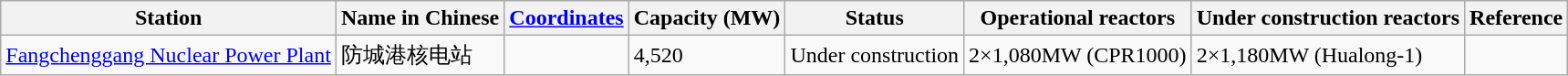<table class="wikitable sortable">
<tr>
<th>Station</th>
<th>Name in Chinese</th>
<th><a href='#'>Coordinates</a></th>
<th>Capacity  (MW)</th>
<th>Status</th>
<th>Operational reactors</th>
<th>Under construction reactors</th>
<th>Reference</th>
</tr>
<tr>
<td><a href='#'>Fangchenggang Nuclear Power Plant</a></td>
<td>防城港核电站</td>
<td></td>
<td>4,520</td>
<td>Under construction</td>
<td>2×1,080MW (CPR1000)</td>
<td>2×1,180MW (Hualong-1)</td>
<td></td>
</tr>
</table>
